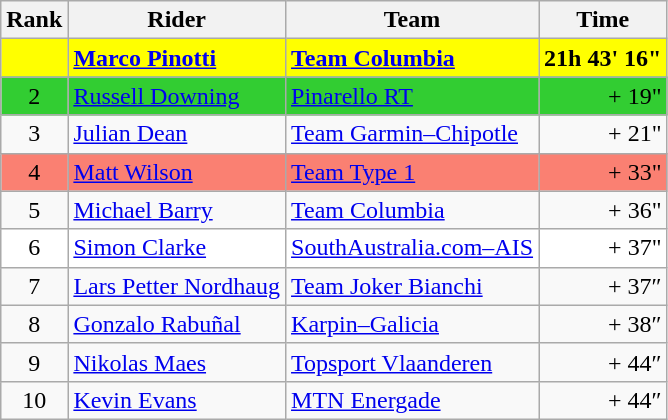<table class="wikitable">
<tr>
<th>Rank</th>
<th>Rider</th>
<th>Team</th>
<th>Time</th>
</tr>
<tr bgcolor=yellow>
<td align="center"></td>
<td><strong> <a href='#'>Marco Pinotti</a></strong></td>
<td><strong><a href='#'>Team Columbia</a></strong></td>
<td align=right><strong>21h 43' 16"</strong></td>
</tr>
<tr bgcolor=limegreen>
<td align="center">2</td>
<td> <a href='#'>Russell Downing</a></td>
<td><a href='#'>Pinarello RT</a></td>
<td align=right>+ 19"</td>
</tr>
<tr>
<td align="center">3</td>
<td> <a href='#'>Julian Dean</a></td>
<td><a href='#'>Team Garmin–Chipotle</a></td>
<td align=right>+ 21"</td>
</tr>
<tr bgcolor=salmon>
<td align="center">4</td>
<td> <a href='#'>Matt Wilson</a></td>
<td><a href='#'>Team Type 1</a></td>
<td align=right>+ 33"</td>
</tr>
<tr>
<td align="center">5</td>
<td> <a href='#'>Michael Barry</a></td>
<td><a href='#'>Team Columbia</a></td>
<td align=right>+ 36"</td>
</tr>
<tr bgcolor=white>
<td align="center">6</td>
<td> <a href='#'>Simon Clarke</a></td>
<td><a href='#'>SouthAustralia.com–AIS</a></td>
<td align=right>+ 37"</td>
</tr>
<tr>
<td align="center">7</td>
<td> <a href='#'>Lars Petter Nordhaug</a></td>
<td><a href='#'>Team Joker Bianchi</a></td>
<td align=right>+ 37″</td>
</tr>
<tr>
<td align="center">8</td>
<td> <a href='#'>Gonzalo Rabuñal</a></td>
<td><a href='#'>Karpin–Galicia</a></td>
<td align=right>+ 38″</td>
</tr>
<tr>
<td align="center">9</td>
<td> <a href='#'>Nikolas Maes</a></td>
<td><a href='#'>Topsport Vlaanderen</a></td>
<td align=right>+ 44″</td>
</tr>
<tr>
<td align="center">10</td>
<td> <a href='#'>Kevin Evans</a></td>
<td><a href='#'>MTN Energade</a></td>
<td align=right>+ 44″</td>
</tr>
</table>
